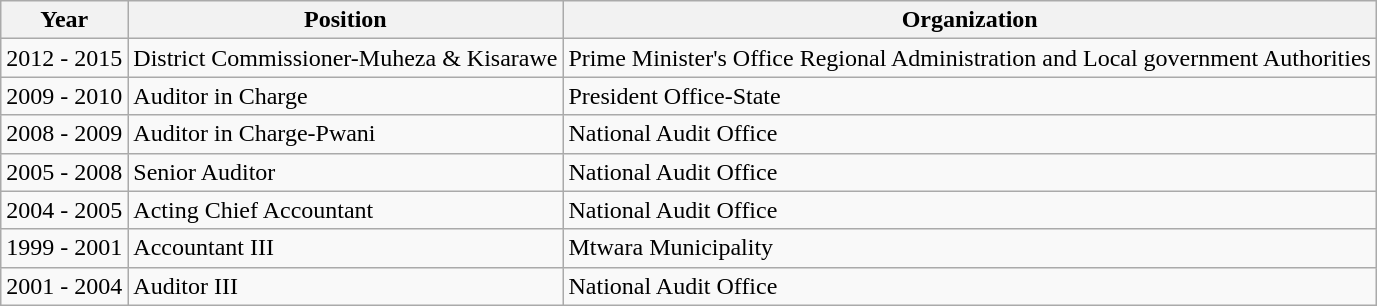<table class="wikitable sortable">
<tr>
<th>Year</th>
<th>Position</th>
<th>Organization</th>
</tr>
<tr>
<td>2012 - 2015</td>
<td>District Commissioner-Muheza & Kisarawe</td>
<td>Prime Minister's Office Regional Administration and Local government Authorities</td>
</tr>
<tr>
<td>2009 - 2010</td>
<td>Auditor in Charge</td>
<td>President Office-State</td>
</tr>
<tr>
<td>2008 - 2009</td>
<td>Auditor in Charge-Pwani</td>
<td>National Audit Office</td>
</tr>
<tr>
<td>2005 - 2008</td>
<td>Senior Auditor</td>
<td>National Audit Office</td>
</tr>
<tr>
<td>2004 - 2005</td>
<td>Acting Chief Accountant</td>
<td>National Audit Office</td>
</tr>
<tr>
<td>1999 - 2001</td>
<td>Accountant III</td>
<td>Mtwara Municipality</td>
</tr>
<tr>
<td>2001 - 2004</td>
<td>Auditor III</td>
<td>National Audit Office</td>
</tr>
</table>
